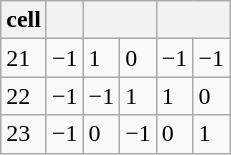<table class="wikitable defaultright col1center col2center col3center">
<tr>
<th>cell</th>
<th></th>
<th colspan=2></th>
<th colspan=2></th>
</tr>
<tr>
<td>21</td>
<td>−1</td>
<td>1</td>
<td>0</td>
<td>−1</td>
<td>−1</td>
</tr>
<tr>
<td>22</td>
<td>−1</td>
<td>−1</td>
<td>1</td>
<td>1</td>
<td>0</td>
</tr>
<tr>
<td>23</td>
<td>−1</td>
<td>0</td>
<td>−1</td>
<td>0</td>
<td>1</td>
</tr>
</table>
